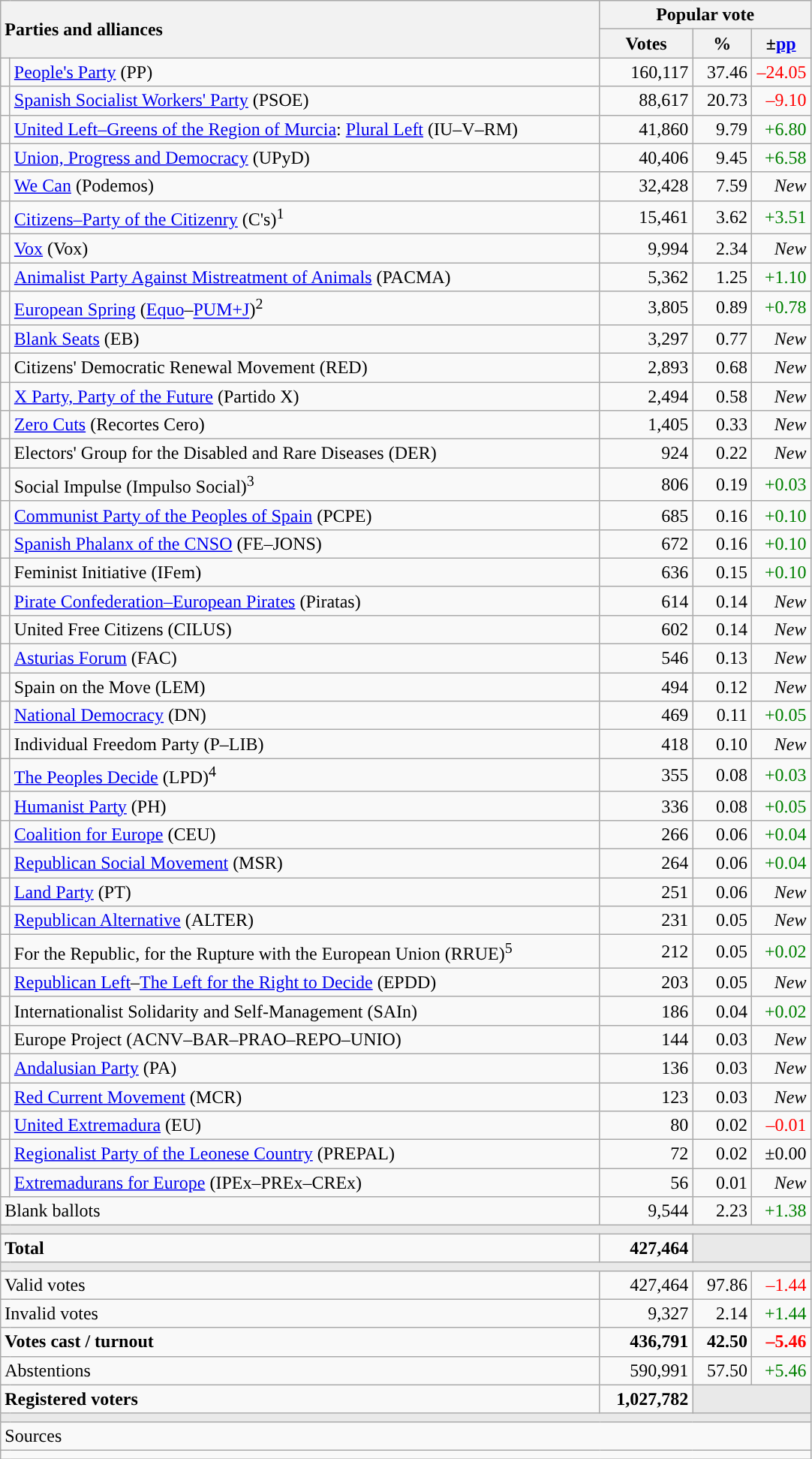<table class="wikitable" style="text-align:right">
<tr>
<th style="text-align:left;" rowspan="2" colspan="2" width="525">Parties and alliances</th>
<th colspan="3">Popular vote</th>
</tr>
<tr>
<th width="75">Votes</th>
<th width="45">%</th>
<th width="45">±<a href='#'>pp</a></th>
</tr>
<tr>
<td width="1" style="color:inherit;background:"></td>
<td align="left"><a href='#'>People's Party</a> (PP)</td>
<td>160,117</td>
<td>37.46</td>
<td style="color:red;">–24.05</td>
</tr>
<tr>
<td style="color:inherit;background:"></td>
<td align="left"><a href='#'>Spanish Socialist Workers' Party</a> (PSOE)</td>
<td>88,617</td>
<td>20.73</td>
<td style="color:red;">–9.10</td>
</tr>
<tr>
<td style="color:inherit;background:"></td>
<td align="left"><a href='#'>United Left–Greens of the Region of Murcia</a>: <a href='#'>Plural Left</a> (IU–V–RM)</td>
<td>41,860</td>
<td>9.79</td>
<td style="color:green;">+6.80</td>
</tr>
<tr>
<td style="color:inherit;background:"></td>
<td align="left"><a href='#'>Union, Progress and Democracy</a> (UPyD)</td>
<td>40,406</td>
<td>9.45</td>
<td style="color:green;">+6.58</td>
</tr>
<tr>
<td style="color:inherit;background:"></td>
<td align="left"><a href='#'>We Can</a> (Podemos)</td>
<td>32,428</td>
<td>7.59</td>
<td><em>New</em></td>
</tr>
<tr>
<td style="color:inherit;background:"></td>
<td align="left"><a href='#'>Citizens–Party of the Citizenry</a> (C's)<sup>1</sup></td>
<td>15,461</td>
<td>3.62</td>
<td style="color:green;">+3.51</td>
</tr>
<tr>
<td style="color:inherit;background:"></td>
<td align="left"><a href='#'>Vox</a> (Vox)</td>
<td>9,994</td>
<td>2.34</td>
<td><em>New</em></td>
</tr>
<tr>
<td style="color:inherit;background:"></td>
<td align="left"><a href='#'>Animalist Party Against Mistreatment of Animals</a> (PACMA)</td>
<td>5,362</td>
<td>1.25</td>
<td style="color:green;">+1.10</td>
</tr>
<tr>
<td style="color:inherit;background:"></td>
<td align="left"><a href='#'>European Spring</a> (<a href='#'>Equo</a>–<a href='#'>PUM+J</a>)<sup>2</sup></td>
<td>3,805</td>
<td>0.89</td>
<td style="color:green;">+0.78</td>
</tr>
<tr>
<td style="color:inherit;background:"></td>
<td align="left"><a href='#'>Blank Seats</a> (EB)</td>
<td>3,297</td>
<td>0.77</td>
<td><em>New</em></td>
</tr>
<tr>
<td style="color:inherit;background:"></td>
<td align="left">Citizens' Democratic Renewal Movement (RED)</td>
<td>2,893</td>
<td>0.68</td>
<td><em>New</em></td>
</tr>
<tr>
<td style="color:inherit;background:"></td>
<td align="left"><a href='#'>X Party, Party of the Future</a> (Partido X)</td>
<td>2,494</td>
<td>0.58</td>
<td><em>New</em></td>
</tr>
<tr>
<td style="color:inherit;background:"></td>
<td align="left"><a href='#'>Zero Cuts</a> (Recortes Cero)</td>
<td>1,405</td>
<td>0.33</td>
<td><em>New</em></td>
</tr>
<tr>
<td style="color:inherit;background:"></td>
<td align="left">Electors' Group for the Disabled and Rare Diseases (DER)</td>
<td>924</td>
<td>0.22</td>
<td><em>New</em></td>
</tr>
<tr>
<td style="color:inherit;background:"></td>
<td align="left">Social Impulse (Impulso Social)<sup>3</sup></td>
<td>806</td>
<td>0.19</td>
<td style="color:green;">+0.03</td>
</tr>
<tr>
<td style="color:inherit;background:"></td>
<td align="left"><a href='#'>Communist Party of the Peoples of Spain</a> (PCPE)</td>
<td>685</td>
<td>0.16</td>
<td style="color:green;">+0.10</td>
</tr>
<tr>
<td style="color:inherit;background:"></td>
<td align="left"><a href='#'>Spanish Phalanx of the CNSO</a> (FE–JONS)</td>
<td>672</td>
<td>0.16</td>
<td style="color:green;">+0.10</td>
</tr>
<tr>
<td style="color:inherit;background:"></td>
<td align="left">Feminist Initiative (IFem)</td>
<td>636</td>
<td>0.15</td>
<td style="color:green;">+0.10</td>
</tr>
<tr>
<td style="color:inherit;background:"></td>
<td align="left"><a href='#'>Pirate Confederation–European Pirates</a> (Piratas)</td>
<td>614</td>
<td>0.14</td>
<td><em>New</em></td>
</tr>
<tr>
<td style="color:inherit;background:"></td>
<td align="left">United Free Citizens (CILUS)</td>
<td>602</td>
<td>0.14</td>
<td><em>New</em></td>
</tr>
<tr>
<td style="color:inherit;background:"></td>
<td align="left"><a href='#'>Asturias Forum</a> (FAC)</td>
<td>546</td>
<td>0.13</td>
<td><em>New</em></td>
</tr>
<tr>
<td style="color:inherit;background:"></td>
<td align="left">Spain on the Move (LEM)</td>
<td>494</td>
<td>0.12</td>
<td><em>New</em></td>
</tr>
<tr>
<td style="color:inherit;background:"></td>
<td align="left"><a href='#'>National Democracy</a> (DN)</td>
<td>469</td>
<td>0.11</td>
<td style="color:green;">+0.05</td>
</tr>
<tr>
<td style="color:inherit;background:"></td>
<td align="left">Individual Freedom Party (P–LIB)</td>
<td>418</td>
<td>0.10</td>
<td><em>New</em></td>
</tr>
<tr>
<td style="color:inherit;background:"></td>
<td align="left"><a href='#'>The Peoples Decide</a> (LPD)<sup>4</sup></td>
<td>355</td>
<td>0.08</td>
<td style="color:green;">+0.03</td>
</tr>
<tr>
<td style="color:inherit;background:"></td>
<td align="left"><a href='#'>Humanist Party</a> (PH)</td>
<td>336</td>
<td>0.08</td>
<td style="color:green;">+0.05</td>
</tr>
<tr>
<td style="color:inherit;background:"></td>
<td align="left"><a href='#'>Coalition for Europe</a> (CEU)</td>
<td>266</td>
<td>0.06</td>
<td style="color:green;">+0.04</td>
</tr>
<tr>
<td style="color:inherit;background:"></td>
<td align="left"><a href='#'>Republican Social Movement</a> (MSR)</td>
<td>264</td>
<td>0.06</td>
<td style="color:green;">+0.04</td>
</tr>
<tr>
<td style="color:inherit;background:"></td>
<td align="left"><a href='#'>Land Party</a> (PT)</td>
<td>251</td>
<td>0.06</td>
<td><em>New</em></td>
</tr>
<tr>
<td style="color:inherit;background:"></td>
<td align="left"><a href='#'>Republican Alternative</a> (ALTER)</td>
<td>231</td>
<td>0.05</td>
<td><em>New</em></td>
</tr>
<tr>
<td style="color:inherit;background:"></td>
<td align="left">For the Republic, for the Rupture with the European Union (RRUE)<sup>5</sup></td>
<td>212</td>
<td>0.05</td>
<td style="color:green;">+0.02</td>
</tr>
<tr>
<td style="color:inherit;background:"></td>
<td align="left"><a href='#'>Republican Left</a>–<a href='#'>The Left for the Right to Decide</a> (EPDD)</td>
<td>203</td>
<td>0.05</td>
<td><em>New</em></td>
</tr>
<tr>
<td style="color:inherit;background:"></td>
<td align="left">Internationalist Solidarity and Self-Management (SAIn)</td>
<td>186</td>
<td>0.04</td>
<td style="color:green;">+0.02</td>
</tr>
<tr>
<td style="color:inherit;background:"></td>
<td align="left">Europe Project (ACNV–BAR–PRAO–REPO–UNIO)</td>
<td>144</td>
<td>0.03</td>
<td><em>New</em></td>
</tr>
<tr>
<td style="color:inherit;background:"></td>
<td align="left"><a href='#'>Andalusian Party</a> (PA)</td>
<td>136</td>
<td>0.03</td>
<td><em>New</em></td>
</tr>
<tr>
<td style="color:inherit;background:"></td>
<td align="left"><a href='#'>Red Current Movement</a> (MCR)</td>
<td>123</td>
<td>0.03</td>
<td><em>New</em></td>
</tr>
<tr>
<td style="color:inherit;background:"></td>
<td align="left"><a href='#'>United Extremadura</a> (EU)</td>
<td>80</td>
<td>0.02</td>
<td style="color:red;">–0.01</td>
</tr>
<tr>
<td style="color:inherit;background:"></td>
<td align="left"><a href='#'>Regionalist Party of the Leonese Country</a> (PREPAL)</td>
<td>72</td>
<td>0.02</td>
<td>±0.00</td>
</tr>
<tr>
<td style="color:inherit;background:"></td>
<td align="left"><a href='#'>Extremadurans for Europe</a> (IPEx–PREx–CREx)</td>
<td>56</td>
<td>0.01</td>
<td><em>New</em></td>
</tr>
<tr>
<td align="left" colspan="2">Blank ballots</td>
<td>9,544</td>
<td>2.23</td>
<td style="color:green;">+1.38</td>
</tr>
<tr>
<td colspan="5" bgcolor="#E9E9E9"></td>
</tr>
<tr style="font-weight:bold;">
<td align="left" colspan="2">Total</td>
<td>427,464</td>
<td bgcolor="#E9E9E9" colspan="2"></td>
</tr>
<tr>
<td colspan="5" bgcolor="#E9E9E9"></td>
</tr>
<tr>
<td align="left" colspan="2">Valid votes</td>
<td>427,464</td>
<td>97.86</td>
<td style="color:red;">–1.44</td>
</tr>
<tr>
<td align="left" colspan="2">Invalid votes</td>
<td>9,327</td>
<td>2.14</td>
<td style="color:green;">+1.44</td>
</tr>
<tr style="font-weight:bold;">
<td align="left" colspan="2">Votes cast / turnout</td>
<td>436,791</td>
<td>42.50</td>
<td style="color:red;">–5.46</td>
</tr>
<tr>
<td align="left" colspan="2">Abstentions</td>
<td>590,991</td>
<td>57.50</td>
<td style="color:green;">+5.46</td>
</tr>
<tr style="font-weight:bold;">
<td align="left" colspan="2">Registered voters</td>
<td>1,027,782</td>
<td bgcolor="#E9E9E9" colspan="2"></td>
</tr>
<tr>
<td colspan="5" bgcolor="#E9E9E9"></td>
</tr>
<tr>
<td align="left" colspan="5">Sources</td>
</tr>
<tr>
<td colspan="5" style="text-align:left; max-width:680px;"></td>
</tr>
</table>
